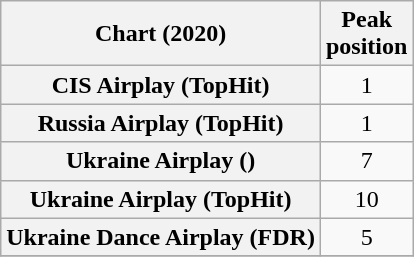<table class="wikitable sortable plainrowheaders" style="text-align:center">
<tr>
<th scope="col">Chart (2020)</th>
<th scope="col">Peak<br>position</th>
</tr>
<tr>
<th scope="row">CIS Airplay (TopHit)</th>
<td>1</td>
</tr>
<tr>
<th scope="row">Russia Airplay (TopHit)</th>
<td>1</td>
</tr>
<tr>
<th scope="row">Ukraine Airplay ()</th>
<td>7</td>
</tr>
<tr>
<th scope="row">Ukraine Airplay (TopHit)</th>
<td>10</td>
</tr>
<tr>
<th scope="row">Ukraine Dance Airplay (FDR)</th>
<td>5</td>
</tr>
<tr>
</tr>
</table>
